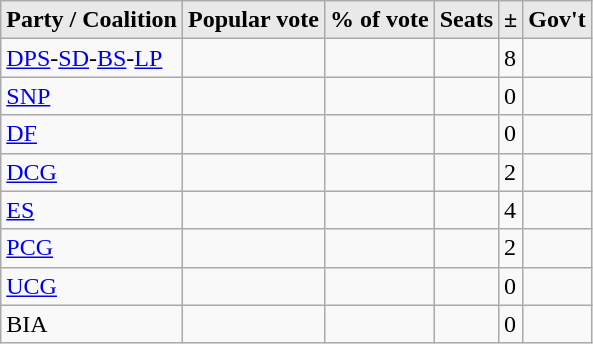<table class="wikitable">
<tr>
<th style="background-color:#E9E9E9">Party / Coalition</th>
<th style="background-color:#E9E9E9">Popular vote</th>
<th style="background-color:#E9E9E9">% of vote</th>
<th style="background-color:#E9E9E9">Seats</th>
<th style="background-color:#E9E9E9">±</th>
<th style="background-color:#E9E9E9">Gov't</th>
</tr>
<tr>
<td align="left"><a href='#'>DPS</a>-<a href='#'>SD</a>-<a href='#'>BS</a>-<a href='#'>LP</a></td>
<td></td>
<td></td>
<td></td>
<td>8</td>
<td></td>
</tr>
<tr>
<td align="left"><a href='#'>SNP</a></td>
<td></td>
<td></td>
<td></td>
<td>0</td>
<td></td>
</tr>
<tr>
<td align="left"><a href='#'>DF</a></td>
<td></td>
<td></td>
<td></td>
<td>0</td>
<td></td>
</tr>
<tr>
<td align="left"><a href='#'>DCG</a></td>
<td></td>
<td></td>
<td></td>
<td>2</td>
<td></td>
</tr>
<tr>
<td align="left"><a href='#'>ES</a></td>
<td></td>
<td></td>
<td></td>
<td>4</td>
<td></td>
</tr>
<tr>
<td align="left"><a href='#'>PCG</a></td>
<td></td>
<td></td>
<td></td>
<td>2</td>
<td></td>
</tr>
<tr>
<td align="left"><a href='#'>UCG</a></td>
<td></td>
<td></td>
<td></td>
<td>0</td>
<td></td>
</tr>
<tr>
<td align="left">BIA</td>
<td></td>
<td></td>
<td></td>
<td>0</td>
<td></td>
</tr>
</table>
